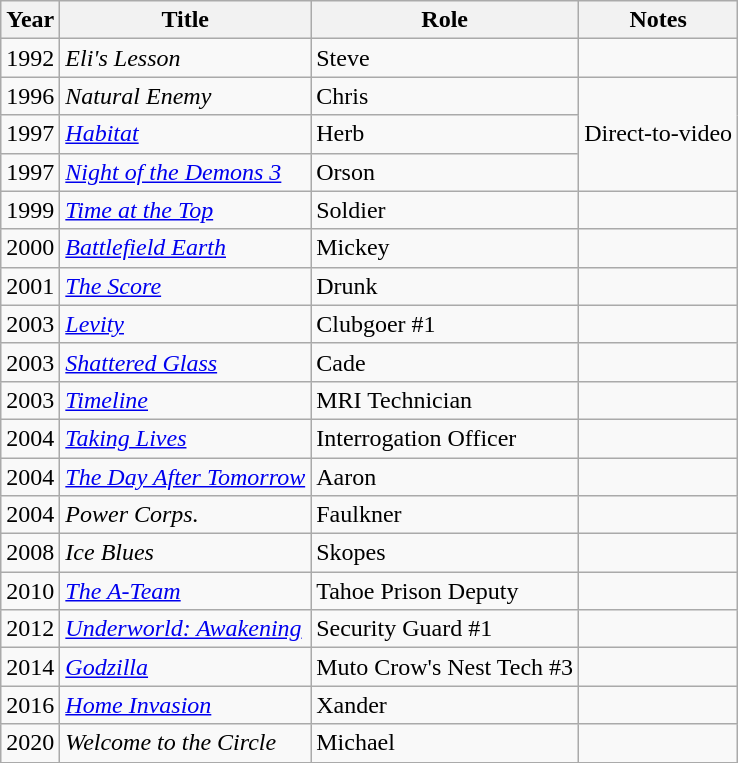<table class="wikitable sortable">
<tr>
<th>Year</th>
<th>Title</th>
<th>Role</th>
<th>Notes</th>
</tr>
<tr>
<td>1992</td>
<td><em>Eli's Lesson</em></td>
<td>Steve</td>
<td></td>
</tr>
<tr>
<td>1996</td>
<td><em>Natural Enemy</em></td>
<td>Chris</td>
<td rowspan="3">Direct-to-video</td>
</tr>
<tr>
<td>1997</td>
<td><a href='#'><em>Habitat</em></a></td>
<td>Herb</td>
</tr>
<tr>
<td>1997</td>
<td><em><a href='#'>Night of the Demons 3</a></em></td>
<td>Orson</td>
</tr>
<tr>
<td>1999</td>
<td><em><a href='#'>Time at the Top</a></em></td>
<td>Soldier</td>
<td></td>
</tr>
<tr>
<td>2000</td>
<td><a href='#'><em>Battlefield Earth</em></a></td>
<td>Mickey</td>
<td></td>
</tr>
<tr>
<td>2001</td>
<td><a href='#'><em>The Score</em></a></td>
<td>Drunk</td>
<td></td>
</tr>
<tr>
<td>2003</td>
<td><a href='#'><em>Levity</em></a></td>
<td>Clubgoer #1</td>
<td></td>
</tr>
<tr>
<td>2003</td>
<td><a href='#'><em>Shattered Glass</em></a></td>
<td>Cade</td>
<td></td>
</tr>
<tr>
<td>2003</td>
<td><a href='#'><em>Timeline</em></a></td>
<td>MRI Technician</td>
<td></td>
</tr>
<tr>
<td>2004</td>
<td><a href='#'><em>Taking Lives</em></a></td>
<td>Interrogation Officer</td>
<td></td>
</tr>
<tr>
<td>2004</td>
<td><em><a href='#'>The Day After Tomorrow</a></em></td>
<td>Aaron</td>
<td></td>
</tr>
<tr>
<td>2004</td>
<td><em>Power Corps.</em></td>
<td>Faulkner</td>
<td></td>
</tr>
<tr>
<td>2008</td>
<td><em>Ice Blues</em></td>
<td>Skopes</td>
<td></td>
</tr>
<tr>
<td>2010</td>
<td><a href='#'><em>The A-Team</em></a></td>
<td>Tahoe Prison Deputy</td>
<td></td>
</tr>
<tr>
<td>2012</td>
<td><em><a href='#'>Underworld: Awakening</a></em></td>
<td>Security Guard #1</td>
<td></td>
</tr>
<tr>
<td>2014</td>
<td><a href='#'><em>Godzilla</em></a></td>
<td>Muto Crow's Nest Tech #3</td>
<td></td>
</tr>
<tr>
<td>2016</td>
<td><a href='#'><em>Home Invasion</em></a></td>
<td>Xander</td>
<td></td>
</tr>
<tr>
<td>2020</td>
<td><em>Welcome to the Circle</em></td>
<td>Michael</td>
<td></td>
</tr>
</table>
